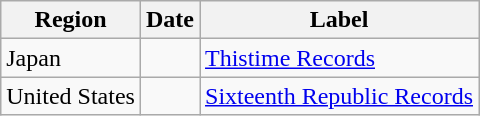<table class="wikitable plainrowheaders">
<tr>
<th scope="col">Region</th>
<th scope="col">Date</th>
<th scope="col">Label</th>
</tr>
<tr>
<td>Japan</td>
<td></td>
<td><a href='#'>Thistime Records</a></td>
</tr>
<tr>
<td>United States</td>
<td></td>
<td><a href='#'>Sixteenth Republic Records</a></td>
</tr>
</table>
